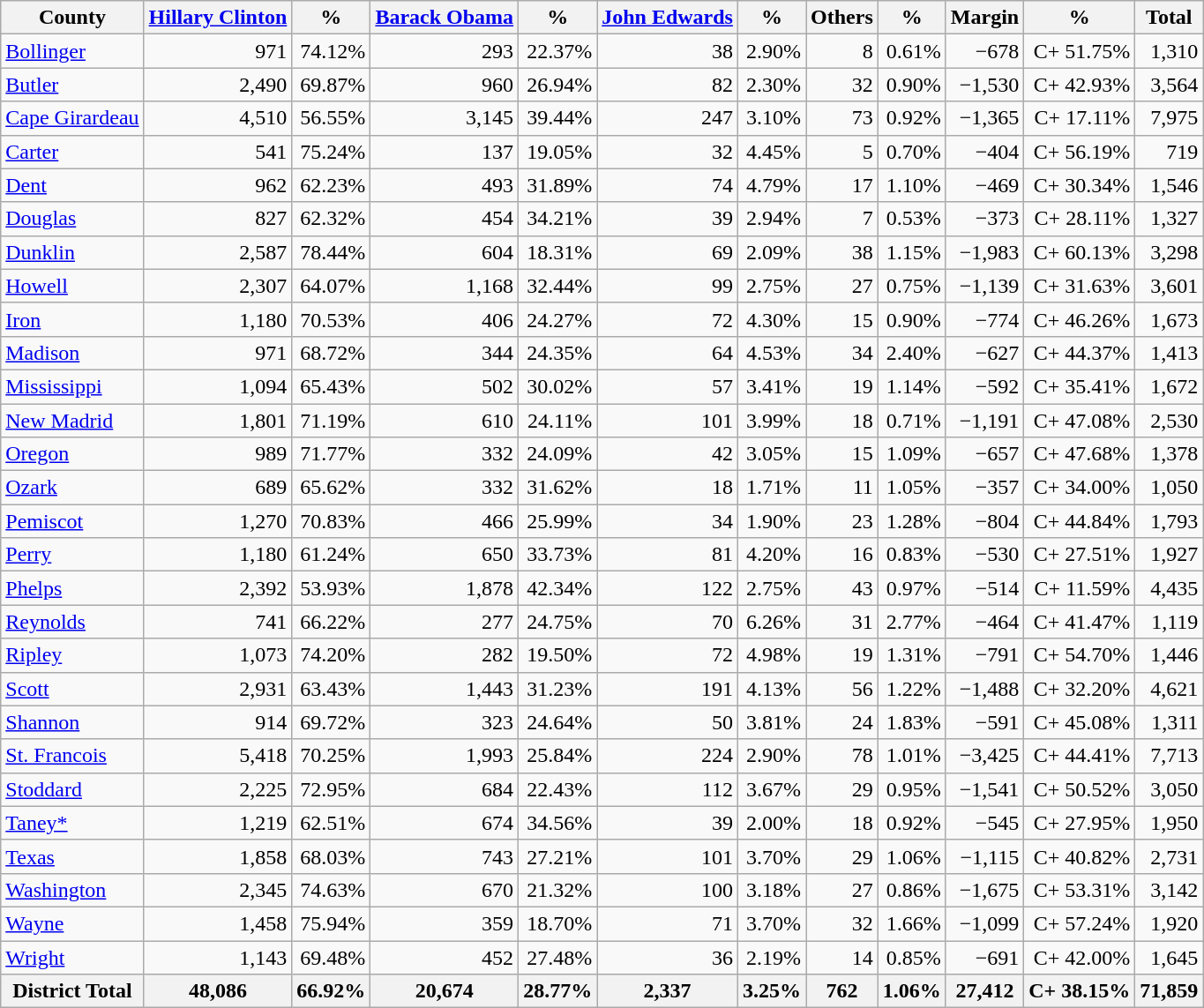<table class="wikitable sortable" style="text-align:right">
<tr>
<th>County</th>
<th><a href='#'>Hillary Clinton</a></th>
<th>%</th>
<th><a href='#'>Barack Obama</a></th>
<th>%</th>
<th><a href='#'>John Edwards</a></th>
<th>%</th>
<th>Others</th>
<th>%</th>
<th>Margin</th>
<th>%</th>
<th>Total</th>
</tr>
<tr>
<td align=left><a href='#'>Bollinger</a></td>
<td>971</td>
<td>74.12%</td>
<td>293</td>
<td>22.37%</td>
<td>38</td>
<td>2.90%</td>
<td>8</td>
<td>0.61%</td>
<td>−678</td>
<td>C+ 51.75%</td>
<td>1,310</td>
</tr>
<tr>
<td align=left><a href='#'>Butler</a></td>
<td>2,490</td>
<td>69.87%</td>
<td>960</td>
<td>26.94%</td>
<td>82</td>
<td>2.30%</td>
<td>32</td>
<td>0.90%</td>
<td>−1,530</td>
<td>C+ 42.93%</td>
<td>3,564</td>
</tr>
<tr>
<td align=left><a href='#'>Cape Girardeau</a></td>
<td>4,510</td>
<td>56.55%</td>
<td>3,145</td>
<td>39.44%</td>
<td>247</td>
<td>3.10%</td>
<td>73</td>
<td>0.92%</td>
<td>−1,365</td>
<td>C+ 17.11%</td>
<td>7,975</td>
</tr>
<tr>
<td align=left><a href='#'>Carter</a></td>
<td>541</td>
<td>75.24%</td>
<td>137</td>
<td>19.05%</td>
<td>32</td>
<td>4.45%</td>
<td>5</td>
<td>0.70%</td>
<td>−404</td>
<td>C+ 56.19%</td>
<td>719</td>
</tr>
<tr>
<td align=left><a href='#'>Dent</a></td>
<td>962</td>
<td>62.23%</td>
<td>493</td>
<td>31.89%</td>
<td>74</td>
<td>4.79%</td>
<td>17</td>
<td>1.10%</td>
<td>−469</td>
<td>C+ 30.34%</td>
<td>1,546</td>
</tr>
<tr>
<td align=left><a href='#'>Douglas</a></td>
<td>827</td>
<td>62.32%</td>
<td>454</td>
<td>34.21%</td>
<td>39</td>
<td>2.94%</td>
<td>7</td>
<td>0.53%</td>
<td>−373</td>
<td>C+ 28.11%</td>
<td>1,327</td>
</tr>
<tr>
<td align=left><a href='#'>Dunklin</a></td>
<td>2,587</td>
<td>78.44%</td>
<td>604</td>
<td>18.31%</td>
<td>69</td>
<td>2.09%</td>
<td>38</td>
<td>1.15%</td>
<td>−1,983</td>
<td>C+ 60.13%</td>
<td>3,298</td>
</tr>
<tr>
<td align=left><a href='#'>Howell</a></td>
<td>2,307</td>
<td>64.07%</td>
<td>1,168</td>
<td>32.44%</td>
<td>99</td>
<td>2.75%</td>
<td>27</td>
<td>0.75%</td>
<td>−1,139</td>
<td>C+ 31.63%</td>
<td>3,601</td>
</tr>
<tr>
<td align=left><a href='#'>Iron</a></td>
<td>1,180</td>
<td>70.53%</td>
<td>406</td>
<td>24.27%</td>
<td>72</td>
<td>4.30%</td>
<td>15</td>
<td>0.90%</td>
<td>−774</td>
<td>C+ 46.26%</td>
<td>1,673</td>
</tr>
<tr>
<td align=left><a href='#'>Madison</a></td>
<td>971</td>
<td>68.72%</td>
<td>344</td>
<td>24.35%</td>
<td>64</td>
<td>4.53%</td>
<td>34</td>
<td>2.40%</td>
<td>−627</td>
<td>C+ 44.37%</td>
<td>1,413</td>
</tr>
<tr>
<td align=left><a href='#'>Mississippi</a></td>
<td>1,094</td>
<td>65.43%</td>
<td>502</td>
<td>30.02%</td>
<td>57</td>
<td>3.41%</td>
<td>19</td>
<td>1.14%</td>
<td>−592</td>
<td>C+ 35.41%</td>
<td>1,672</td>
</tr>
<tr>
<td align=left><a href='#'>New Madrid</a></td>
<td>1,801</td>
<td>71.19%</td>
<td>610</td>
<td>24.11%</td>
<td>101</td>
<td>3.99%</td>
<td>18</td>
<td>0.71%</td>
<td>−1,191</td>
<td>C+ 47.08%</td>
<td>2,530</td>
</tr>
<tr>
<td align=left><a href='#'>Oregon</a></td>
<td>989</td>
<td>71.77%</td>
<td>332</td>
<td>24.09%</td>
<td>42</td>
<td>3.05%</td>
<td>15</td>
<td>1.09%</td>
<td>−657</td>
<td>C+ 47.68%</td>
<td>1,378</td>
</tr>
<tr>
<td align=left><a href='#'>Ozark</a></td>
<td>689</td>
<td>65.62%</td>
<td>332</td>
<td>31.62%</td>
<td>18</td>
<td>1.71%</td>
<td>11</td>
<td>1.05%</td>
<td>−357</td>
<td>C+ 34.00%</td>
<td>1,050</td>
</tr>
<tr>
<td align=left><a href='#'>Pemiscot</a></td>
<td>1,270</td>
<td>70.83%</td>
<td>466</td>
<td>25.99%</td>
<td>34</td>
<td>1.90%</td>
<td>23</td>
<td>1.28%</td>
<td>−804</td>
<td>C+ 44.84%</td>
<td>1,793</td>
</tr>
<tr>
<td align=left><a href='#'>Perry</a></td>
<td>1,180</td>
<td>61.24%</td>
<td>650</td>
<td>33.73%</td>
<td>81</td>
<td>4.20%</td>
<td>16</td>
<td>0.83%</td>
<td>−530</td>
<td>C+ 27.51%</td>
<td>1,927</td>
</tr>
<tr>
<td align=left><a href='#'>Phelps</a></td>
<td>2,392</td>
<td>53.93%</td>
<td>1,878</td>
<td>42.34%</td>
<td>122</td>
<td>2.75%</td>
<td>43</td>
<td>0.97%</td>
<td>−514</td>
<td>C+ 11.59%</td>
<td>4,435</td>
</tr>
<tr>
<td align=left><a href='#'>Reynolds</a></td>
<td>741</td>
<td>66.22%</td>
<td>277</td>
<td>24.75%</td>
<td>70</td>
<td>6.26%</td>
<td>31</td>
<td>2.77%</td>
<td>−464</td>
<td>C+ 41.47%</td>
<td>1,119</td>
</tr>
<tr>
<td align=left><a href='#'>Ripley</a></td>
<td>1,073</td>
<td>74.20%</td>
<td>282</td>
<td>19.50%</td>
<td>72</td>
<td>4.98%</td>
<td>19</td>
<td>1.31%</td>
<td>−791</td>
<td>C+ 54.70%</td>
<td>1,446</td>
</tr>
<tr>
<td align=left><a href='#'>Scott</a></td>
<td>2,931</td>
<td>63.43%</td>
<td>1,443</td>
<td>31.23%</td>
<td>191</td>
<td>4.13%</td>
<td>56</td>
<td>1.22%</td>
<td>−1,488</td>
<td>C+ 32.20%</td>
<td>4,621</td>
</tr>
<tr>
<td align=left><a href='#'>Shannon</a></td>
<td>914</td>
<td>69.72%</td>
<td>323</td>
<td>24.64%</td>
<td>50</td>
<td>3.81%</td>
<td>24</td>
<td>1.83%</td>
<td>−591</td>
<td>C+ 45.08%</td>
<td>1,311</td>
</tr>
<tr>
<td align=left><a href='#'>St. Francois</a></td>
<td>5,418</td>
<td>70.25%</td>
<td>1,993</td>
<td>25.84%</td>
<td>224</td>
<td>2.90%</td>
<td>78</td>
<td>1.01%</td>
<td>−3,425</td>
<td>C+ 44.41%</td>
<td>7,713</td>
</tr>
<tr>
<td align=left><a href='#'>Stoddard</a></td>
<td>2,225</td>
<td>72.95%</td>
<td>684</td>
<td>22.43%</td>
<td>112</td>
<td>3.67%</td>
<td>29</td>
<td>0.95%</td>
<td>−1,541</td>
<td>C+ 50.52%</td>
<td>3,050</td>
</tr>
<tr>
<td align=left><a href='#'>Taney*</a></td>
<td>1,219</td>
<td>62.51%</td>
<td>674</td>
<td>34.56%</td>
<td>39</td>
<td>2.00%</td>
<td>18</td>
<td>0.92%</td>
<td>−545</td>
<td>C+ 27.95%</td>
<td>1,950</td>
</tr>
<tr>
<td align=left><a href='#'>Texas</a></td>
<td>1,858</td>
<td>68.03%</td>
<td>743</td>
<td>27.21%</td>
<td>101</td>
<td>3.70%</td>
<td>29</td>
<td>1.06%</td>
<td>−1,115</td>
<td>C+ 40.82%</td>
<td>2,731</td>
</tr>
<tr>
<td align=left><a href='#'>Washington</a></td>
<td>2,345</td>
<td>74.63%</td>
<td>670</td>
<td>21.32%</td>
<td>100</td>
<td>3.18%</td>
<td>27</td>
<td>0.86%</td>
<td>−1,675</td>
<td>C+ 53.31%</td>
<td>3,142</td>
</tr>
<tr>
<td align=left><a href='#'>Wayne</a></td>
<td>1,458</td>
<td>75.94%</td>
<td>359</td>
<td>18.70%</td>
<td>71</td>
<td>3.70%</td>
<td>32</td>
<td>1.66%</td>
<td>−1,099</td>
<td>C+ 57.24%</td>
<td>1,920</td>
</tr>
<tr>
<td align=left><a href='#'>Wright</a></td>
<td>1,143</td>
<td>69.48%</td>
<td>452</td>
<td>27.48%</td>
<td>36</td>
<td>2.19%</td>
<td>14</td>
<td>0.85%</td>
<td>−691</td>
<td>C+ 42.00%</td>
<td>1,645</td>
</tr>
<tr>
<th>District Total</th>
<th>48,086</th>
<th>66.92%</th>
<th>20,674</th>
<th>28.77%</th>
<th>2,337</th>
<th>3.25%</th>
<th>762</th>
<th>1.06%</th>
<th>27,412</th>
<th>C+ 38.15%</th>
<th>71,859</th>
</tr>
</table>
